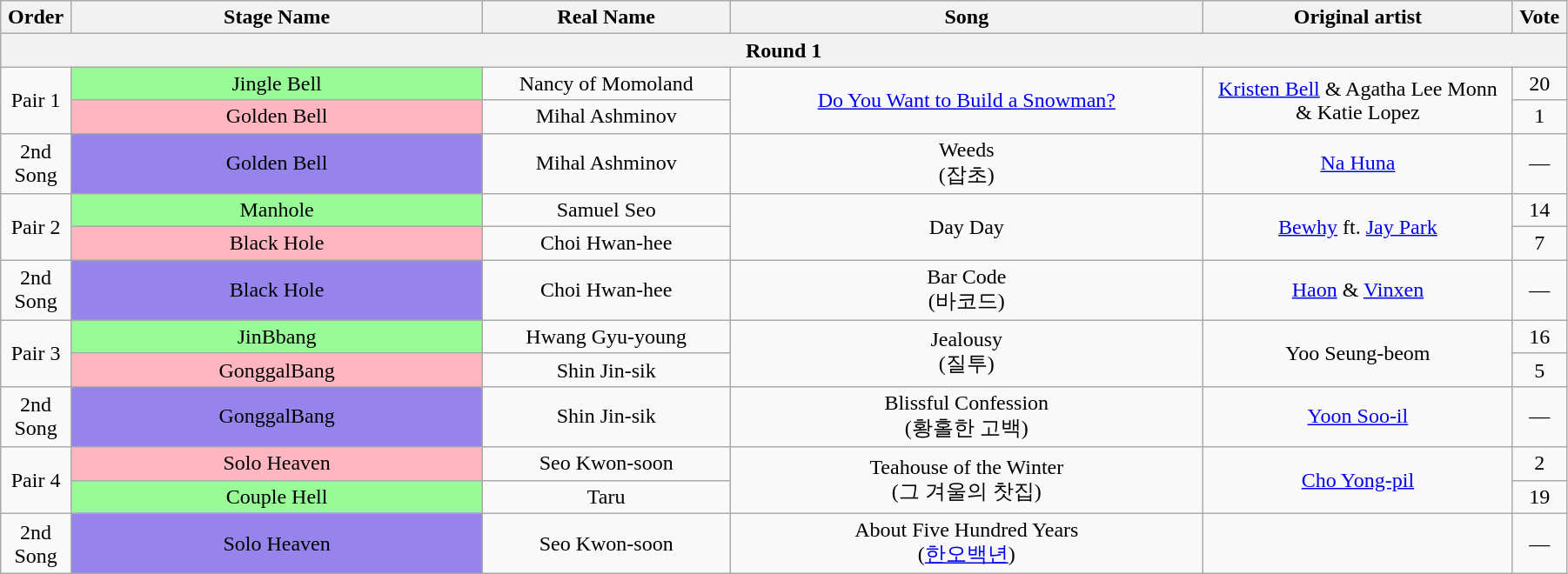<table class="wikitable" style="text-align:center; width:95%;">
<tr>
<th style="width:1%;">Order</th>
<th style="width:20%;">Stage Name</th>
<th style="width:12%;">Real Name</th>
<th style="width:23%;">Song</th>
<th style="width:15%;">Original artist</th>
<th style="width:1%;">Vote</th>
</tr>
<tr>
<th colspan=6>Round 1</th>
</tr>
<tr>
<td rowspan=2>Pair 1</td>
<td bgcolor="palegreen">Jingle Bell</td>
<td>Nancy of Momoland</td>
<td rowspan=2><a href='#'>Do You Want to Build a Snowman?</a></td>
<td rowspan=2><a href='#'>Kristen Bell</a> & Agatha Lee Monn & Katie Lopez</td>
<td>20</td>
</tr>
<tr>
<td bgcolor="lightpink">Golden Bell</td>
<td>Mihal Ashminov</td>
<td>1</td>
</tr>
<tr>
<td>2nd Song</td>
<td bgcolor="#9683EC">Golden Bell</td>
<td>Mihal Ashminov</td>
<td>Weeds<br>(잡초)</td>
<td><a href='#'>Na Huna</a></td>
<td>—</td>
</tr>
<tr>
<td rowspan=2>Pair 2</td>
<td bgcolor="palegreen">Manhole</td>
<td>Samuel Seo</td>
<td rowspan=2>Day Day</td>
<td rowspan=2><a href='#'>Bewhy</a> ft. <a href='#'>Jay Park</a></td>
<td>14</td>
</tr>
<tr>
<td bgcolor="lightpink">Black Hole</td>
<td>Choi Hwan-hee</td>
<td>7</td>
</tr>
<tr>
<td>2nd Song</td>
<td bgcolor="#9683EC">Black Hole</td>
<td>Choi Hwan-hee</td>
<td>Bar Code<br>(바코드)</td>
<td><a href='#'>Haon</a> & <a href='#'>Vinxen</a></td>
<td>—</td>
</tr>
<tr>
<td rowspan=2>Pair 3</td>
<td bgcolor="palegreen">JinBbang</td>
<td>Hwang Gyu-young</td>
<td rowspan=2>Jealousy<br>(질투)</td>
<td rowspan=2>Yoo Seung-beom</td>
<td>16</td>
</tr>
<tr>
<td bgcolor="lightpink">GonggalBang</td>
<td>Shin Jin-sik</td>
<td>5</td>
</tr>
<tr>
<td>2nd Song</td>
<td bgcolor="#9683EC">GonggalBang</td>
<td>Shin Jin-sik</td>
<td>Blissful Confession<br>(황홀한 고백)</td>
<td><a href='#'>Yoon Soo-il</a></td>
<td>—</td>
</tr>
<tr>
<td rowspan=2>Pair 4</td>
<td bgcolor="lightpink">Solo Heaven</td>
<td>Seo Kwon-soon</td>
<td rowspan=2>Teahouse of the Winter<br>(그 겨울의 찻집)</td>
<td rowspan=2><a href='#'>Cho Yong-pil</a></td>
<td>2</td>
</tr>
<tr>
<td bgcolor="palegreen">Couple Hell</td>
<td>Taru</td>
<td>19</td>
</tr>
<tr>
<td>2nd Song</td>
<td bgcolor="#9683EC">Solo Heaven</td>
<td>Seo Kwon-soon</td>
<td>About Five Hundred Years<br>(<a href='#'>한오백년</a>)</td>
<td></td>
<td>—</td>
</tr>
</table>
